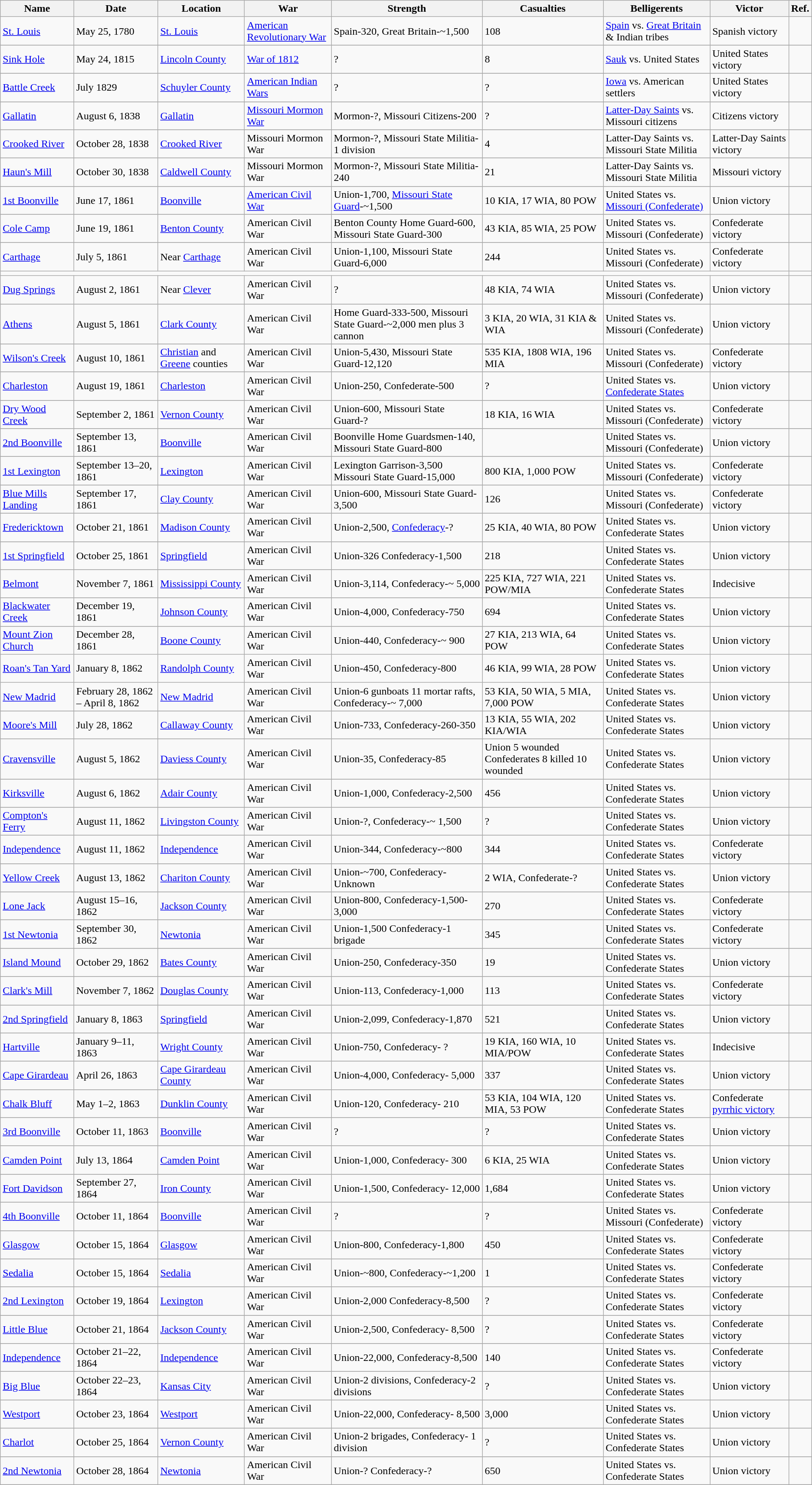<table class="wikitable sortable">
<tr>
<th>Name</th>
<th>Date</th>
<th>Location</th>
<th>War</th>
<th>Strength</th>
<th>Casualties</th>
<th>Belligerents</th>
<th>Victor</th>
<th>Ref.</th>
</tr>
<tr>
<td><a href='#'>St. Louis</a></td>
<td>May 25, 1780</td>
<td><a href='#'>St. Louis</a></td>
<td><a href='#'>American Revolutionary War</a></td>
<td>Spain-320, Great Britain-~1,500</td>
<td>108</td>
<td><a href='#'>Spain</a> vs. <a href='#'>Great Britain</a> & Indian tribes</td>
<td>Spanish victory</td>
<td></td>
</tr>
<tr>
</tr>
<tr>
<td><a href='#'>Sink Hole</a></td>
<td>May 24, 1815</td>
<td><a href='#'>Lincoln County</a></td>
<td><a href='#'>War of 1812</a></td>
<td>?</td>
<td>8</td>
<td><a href='#'>Sauk</a> vs. United States</td>
<td>United States victory</td>
<td></td>
</tr>
<tr>
</tr>
<tr>
<td><a href='#'>Battle Creek</a></td>
<td>July 1829</td>
<td><a href='#'>Schuyler County</a></td>
<td><a href='#'>American Indian Wars</a></td>
<td>?</td>
<td>?</td>
<td><a href='#'>Iowa</a> vs. American settlers</td>
<td>United States victory</td>
<td></td>
</tr>
<tr>
</tr>
<tr>
<td><a href='#'>Gallatin</a></td>
<td>August 6, 1838</td>
<td><a href='#'>Gallatin</a></td>
<td><a href='#'>Missouri Mormon War</a></td>
<td>Mormon-?,  Missouri Citizens-200</td>
<td>?</td>
<td><a href='#'>Latter-Day Saints</a> vs. Missouri citizens</td>
<td>Citizens victory</td>
<td></td>
</tr>
<tr>
</tr>
<tr>
<td><a href='#'>Crooked River</a></td>
<td>October 28, 1838</td>
<td><a href='#'>Crooked River</a></td>
<td>Missouri Mormon War</td>
<td>Mormon-?, Missouri State Militia-1 division</td>
<td>4</td>
<td>Latter-Day Saints vs. Missouri State Militia</td>
<td>Latter-Day Saints victory</td>
<td></td>
</tr>
<tr>
</tr>
<tr>
<td><a href='#'>Haun's Mill</a></td>
<td>October 30, 1838</td>
<td><a href='#'>Caldwell County</a></td>
<td>Missouri Mormon War</td>
<td>Mormon-?, Missouri State Militia-240</td>
<td>21</td>
<td>Latter-Day Saints vs. Missouri State Militia</td>
<td>Missouri victory</td>
<td></td>
</tr>
<tr>
</tr>
<tr>
<td><a href='#'>1st Boonville</a></td>
<td>June 17, 1861</td>
<td><a href='#'>Boonville</a></td>
<td><a href='#'>American Civil War</a></td>
<td>Union-1,700, <a href='#'>Missouri State Guard</a>-~1,500</td>
<td>10 KIA, 17 WIA, 80 POW</td>
<td>United States vs. <a href='#'>Missouri (Confederate)</a></td>
<td>Union victory</td>
<td></td>
</tr>
<tr>
</tr>
<tr>
<td><a href='#'>Cole Camp</a></td>
<td>June 19, 1861</td>
<td><a href='#'>Benton County</a></td>
<td>American Civil War</td>
<td>Benton County Home Guard-600, Missouri State Guard-300</td>
<td>43 KIA, 85 WIA, 25 POW</td>
<td>United States vs. Missouri (Confederate)</td>
<td>Confederate victory</td>
<td></td>
</tr>
<tr>
</tr>
<tr>
<td><a href='#'>Carthage</a></td>
<td>July 5, 1861</td>
<td>Near <a href='#'>Carthage</a></td>
<td>American Civil War</td>
<td>Union-1,100, Missouri State Guard-6,000</td>
<td>244</td>
<td>United States vs. Missouri (Confederate)</td>
<td>Confederate victory</td>
<td></td>
</tr>
<tr>
<td colspan="8"></td>
<td></td>
</tr>
<tr>
<td><a href='#'>Dug Springs</a></td>
<td>August 2, 1861</td>
<td>Near <a href='#'>Clever</a></td>
<td>American Civil War</td>
<td>?</td>
<td>48 KIA, 74 WIA</td>
<td>United States vs. Missouri (Confederate)</td>
<td>Union victory</td>
<td></td>
</tr>
<tr>
</tr>
<tr>
<td><a href='#'>Athens</a></td>
<td>August 5, 1861</td>
<td><a href='#'>Clark County</a></td>
<td>American Civil War</td>
<td>Home Guard-333-500, Missouri State Guard-~2,000 men plus 3 cannon</td>
<td>3 KIA, 20 WIA, 31 KIA & WIA</td>
<td>United States vs. Missouri (Confederate)</td>
<td>Union victory</td>
<td></td>
</tr>
<tr>
</tr>
<tr>
<td><a href='#'>Wilson's Creek</a></td>
<td>August 10, 1861</td>
<td><a href='#'>Christian</a> and <a href='#'>Greene</a> counties</td>
<td>American Civil War</td>
<td>Union-5,430, Missouri State Guard-12,120</td>
<td>535 KIA, 1808 WIA, 196 MIA</td>
<td>United States vs. Missouri (Confederate)</td>
<td>Confederate victory</td>
<td></td>
</tr>
<tr>
</tr>
<tr>
<td><a href='#'>Charleston</a></td>
<td>August 19, 1861</td>
<td><a href='#'>Charleston</a></td>
<td>American Civil War</td>
<td>Union-250, Confederate-500</td>
<td>?</td>
<td>United States vs. <a href='#'>Confederate States</a></td>
<td>Union victory</td>
<td></td>
</tr>
<tr>
</tr>
<tr>
<td><a href='#'>Dry Wood Creek</a></td>
<td>September 2, 1861</td>
<td><a href='#'>Vernon County</a></td>
<td>American Civil War</td>
<td>Union-600, Missouri State Guard-?</td>
<td>18 KIA, 16 WIA</td>
<td>United States vs. Missouri (Confederate)</td>
<td>Confederate victory</td>
<td></td>
</tr>
<tr>
</tr>
<tr>
<td><a href='#'>2nd Boonville</a></td>
<td>September 13, 1861</td>
<td><a href='#'>Boonville</a></td>
<td>American Civil War</td>
<td>Boonville Home Guardsmen-140, Missouri State Guard-800</td>
<td></td>
<td>United States vs. Missouri (Confederate)</td>
<td>Union victory</td>
<td></td>
</tr>
<tr>
</tr>
<tr>
<td><a href='#'>1st Lexington</a></td>
<td>September 13–20, 1861</td>
<td><a href='#'>Lexington</a></td>
<td>American Civil War</td>
<td>Lexington Garrison-3,500 Missouri State Guard-15,000</td>
<td>800 KIA, 1,000 POW</td>
<td>United States vs. Missouri (Confederate)</td>
<td>Confederate victory</td>
<td></td>
</tr>
<tr>
</tr>
<tr>
<td><a href='#'>Blue Mills Landing</a></td>
<td>September 17, 1861</td>
<td><a href='#'>Clay County</a></td>
<td>American Civil War</td>
<td>Union-600, Missouri State Guard-3,500</td>
<td>126</td>
<td>United States vs. Missouri (Confederate)</td>
<td>Confederate victory</td>
<td></td>
</tr>
<tr>
</tr>
<tr>
<td><a href='#'>Fredericktown</a></td>
<td>October 21, 1861</td>
<td><a href='#'>Madison County</a></td>
<td>American Civil War</td>
<td>Union-2,500, <a href='#'>Confederacy</a>-?</td>
<td>25 KIA, 40 WIA, 80 POW</td>
<td>United States vs. Confederate States</td>
<td>Union victory</td>
<td></td>
</tr>
<tr>
</tr>
<tr>
<td><a href='#'>1st Springfield</a></td>
<td>October 25, 1861</td>
<td><a href='#'>Springfield</a></td>
<td>American Civil War</td>
<td>Union-326 Confederacy-1,500</td>
<td>218</td>
<td>United States vs. Confederate States</td>
<td>Union victory</td>
<td></td>
</tr>
<tr>
</tr>
<tr>
<td><a href='#'>Belmont</a></td>
<td>November 7, 1861</td>
<td><a href='#'>Mississippi County</a></td>
<td>American Civil War</td>
<td>Union-3,114, Confederacy-~ 5,000</td>
<td>225 KIA, 727 WIA, 221 POW/MIA</td>
<td>United States vs. Confederate States</td>
<td>Indecisive</td>
<td></td>
</tr>
<tr>
</tr>
<tr>
<td><a href='#'>Blackwater Creek</a></td>
<td>December 19, 1861</td>
<td><a href='#'>Johnson County</a></td>
<td>American Civil War</td>
<td>Union-4,000, Confederacy-750</td>
<td>694</td>
<td>United States vs. Confederate States</td>
<td>Union victory</td>
<td></td>
</tr>
<tr>
</tr>
<tr>
<td><a href='#'>Mount Zion Church</a></td>
<td>December 28, 1861</td>
<td><a href='#'>Boone County</a></td>
<td>American Civil War</td>
<td>Union-440, Confederacy-~ 900</td>
<td>27 KIA, 213 WIA, 64 POW</td>
<td>United States vs. Confederate States</td>
<td>Union victory</td>
<td></td>
</tr>
<tr>
<td><a href='#'>Roan's Tan Yard</a></td>
<td>January 8, 1862</td>
<td><a href='#'>Randolph County</a></td>
<td>American Civil War</td>
<td>Union-450, Confederacy-800</td>
<td>46 KIA, 99 WIA, 28 POW</td>
<td>United States vs. Confederate States</td>
<td>Union victory</td>
<td></td>
</tr>
<tr>
<td><a href='#'>New Madrid</a></td>
<td>February 28, 1862 – April 8, 1862</td>
<td><a href='#'>New Madrid</a></td>
<td>American Civil War</td>
<td>Union-6 gunboats 11 mortar rafts, Confederacy-~ 7,000</td>
<td>53 KIA, 50 WIA, 5 MIA, 7,000 POW</td>
<td>United States vs. Confederate States</td>
<td>Union victory</td>
<td></td>
</tr>
<tr>
</tr>
<tr>
<td><a href='#'>Moore's Mill</a></td>
<td>July 28, 1862</td>
<td><a href='#'>Callaway County</a></td>
<td>American Civil War</td>
<td>Union-733, Confederacy-260-350</td>
<td>13 KIA, 55 WIA, 202 KIA/WIA</td>
<td>United States vs. Confederate States</td>
<td>Union victory</td>
<td></td>
</tr>
<tr>
</tr>
<tr>
<td><a href='#'>Cravensville</a></td>
<td>August 5, 1862</td>
<td><a href='#'>Daviess County</a></td>
<td>American Civil War</td>
<td>Union-35, Confederacy-85</td>
<td>Union 5 wounded Confederates 8 killed 10 wounded</td>
<td>United States vs. Confederate States</td>
<td>Union victory</td>
<td></td>
</tr>
<tr>
</tr>
<tr |->
</tr>
<tr>
<td><a href='#'>Kirksville</a></td>
<td>August 6, 1862</td>
<td><a href='#'>Adair County</a></td>
<td>American Civil War</td>
<td>Union-1,000, Confederacy-2,500</td>
<td>456</td>
<td>United States vs. Confederate States</td>
<td>Union victory</td>
<td></td>
</tr>
<tr>
</tr>
<tr>
<td><a href='#'>Compton's Ferry</a></td>
<td>August 11, 1862</td>
<td><a href='#'>Livingston County</a></td>
<td>American Civil War</td>
<td>Union-?, Confederacy-~ 1,500</td>
<td>?</td>
<td>United States vs. Confederate States</td>
<td>Union victory</td>
<td></td>
</tr>
<tr>
</tr>
<tr>
<td><a href='#'>Independence</a></td>
<td>August 11, 1862</td>
<td><a href='#'>Independence</a></td>
<td>American Civil War</td>
<td>Union-344, Confederacy-~800</td>
<td>344</td>
<td>United States vs. Confederate States</td>
<td>Confederate victory</td>
<td></td>
</tr>
<tr>
</tr>
<tr>
<td><a href='#'>Yellow Creek</a></td>
<td>August 13, 1862</td>
<td><a href='#'>Chariton County</a></td>
<td>American Civil War</td>
<td>Union-~700, Confederacy-Unknown</td>
<td>2 WIA, Confederate-?</td>
<td>United States vs. Confederate States</td>
<td>Union victory</td>
<td></td>
</tr>
<tr>
</tr>
<tr>
<td><a href='#'>Lone Jack</a></td>
<td>August 15–16, 1862</td>
<td><a href='#'>Jackson County</a></td>
<td>American Civil War</td>
<td>Union-800, Confederacy-1,500-3,000</td>
<td>270</td>
<td>United States vs. Confederate States</td>
<td>Confederate victory</td>
<td></td>
</tr>
<tr>
</tr>
<tr>
<td><a href='#'>1st Newtonia</a></td>
<td>September 30, 1862</td>
<td><a href='#'>Newtonia</a></td>
<td>American Civil War</td>
<td>Union-1,500 Confederacy-1 brigade</td>
<td>345</td>
<td>United States vs. Confederate States</td>
<td>Confederate victory</td>
<td></td>
</tr>
<tr>
</tr>
<tr>
<td><a href='#'>Island Mound</a></td>
<td>October 29, 1862</td>
<td><a href='#'>Bates County</a></td>
<td>American Civil War</td>
<td>Union-250, Confederacy-350</td>
<td>19</td>
<td>United States vs. Confederate States</td>
<td>Union victory</td>
<td></td>
</tr>
<tr>
</tr>
<tr>
<td><a href='#'>Clark's Mill</a></td>
<td>November 7, 1862</td>
<td><a href='#'>Douglas County</a></td>
<td>American Civil War</td>
<td>Union-113, Confederacy-1,000</td>
<td>113</td>
<td>United States vs. Confederate States</td>
<td>Confederate victory</td>
<td></td>
</tr>
<tr>
</tr>
<tr>
<td><a href='#'>2nd Springfield</a></td>
<td>January 8, 1863</td>
<td><a href='#'>Springfield</a></td>
<td>American Civil War</td>
<td>Union-2,099, Confederacy-1,870</td>
<td>521</td>
<td>United States vs. Confederate States</td>
<td>Union victory</td>
<td></td>
</tr>
<tr>
</tr>
<tr>
<td><a href='#'>Hartville</a></td>
<td>January 9–11, 1863</td>
<td><a href='#'>Wright County</a></td>
<td>American Civil War</td>
<td>Union-750, Confederacy- ?</td>
<td>19 KIA, 160 WIA, 10 MIA/POW</td>
<td>United States vs. Confederate States</td>
<td>Indecisive</td>
<td></td>
</tr>
<tr>
</tr>
<tr>
<td><a href='#'>Cape Girardeau</a></td>
<td>April 26, 1863</td>
<td><a href='#'>Cape Girardeau County</a></td>
<td>American Civil War</td>
<td>Union-4,000, Confederacy- 5,000</td>
<td>337</td>
<td>United States vs. Confederate States</td>
<td>Union victory</td>
<td></td>
</tr>
<tr>
</tr>
<tr>
<td><a href='#'>Chalk Bluff</a></td>
<td>May 1–2, 1863</td>
<td><a href='#'>Dunklin County</a></td>
<td>American Civil War</td>
<td>Union-120, Confederacy- 210</td>
<td>53 KIA, 104 WIA, 120 MIA, 53 POW</td>
<td>United States vs. Confederate States</td>
<td>Confederate <a href='#'>pyrrhic victory</a></td>
<td></td>
</tr>
<tr>
</tr>
<tr>
<td><a href='#'>3rd Boonville</a></td>
<td>October 11, 1863</td>
<td><a href='#'>Boonville</a></td>
<td>American Civil War</td>
<td>?</td>
<td>?</td>
<td>United States vs. Confederate States</td>
<td>Union victory</td>
<td></td>
</tr>
<tr>
</tr>
<tr>
<td><a href='#'>Camden Point</a></td>
<td>July 13, 1864</td>
<td><a href='#'>Camden Point</a></td>
<td>American Civil War</td>
<td>Union-1,000, Confederacy- 300</td>
<td>6 KIA, 25 WIA</td>
<td>United States vs. Confederate States</td>
<td>Union victory</td>
<td></td>
</tr>
<tr>
</tr>
<tr>
<td><a href='#'>Fort Davidson</a></td>
<td>September 27, 1864</td>
<td><a href='#'>Iron County</a></td>
<td>American Civil War</td>
<td>Union-1,500, Confederacy- 12,000</td>
<td>1,684</td>
<td>United States vs. Confederate States</td>
<td>Union victory</td>
<td></td>
</tr>
<tr>
</tr>
<tr>
<td><a href='#'>4th Boonville</a></td>
<td>October 11, 1864</td>
<td><a href='#'>Boonville</a></td>
<td>American Civil War</td>
<td>?</td>
<td>?</td>
<td>United States vs. Missouri (Confederate)</td>
<td>Confederate victory</td>
<td></td>
</tr>
<tr>
</tr>
<tr>
<td><a href='#'>Glasgow</a></td>
<td>October 15, 1864</td>
<td><a href='#'>Glasgow</a></td>
<td>American Civil War</td>
<td>Union-800, Confederacy-1,800</td>
<td>450</td>
<td>United States vs. Confederate States</td>
<td>Confederate victory</td>
<td></td>
</tr>
<tr>
</tr>
<tr>
<td><a href='#'>Sedalia</a></td>
<td>October 15, 1864</td>
<td><a href='#'>Sedalia</a></td>
<td>American Civil War</td>
<td>Union-~800, Confederacy-~1,200</td>
<td>1</td>
<td>United States vs. Confederate States</td>
<td>Confederate victory</td>
<td></td>
</tr>
<tr>
</tr>
<tr>
<td><a href='#'>2nd Lexington</a></td>
<td>October 19, 1864</td>
<td><a href='#'>Lexington</a></td>
<td>American Civil War</td>
<td>Union-2,000 Confederacy-8,500</td>
<td>?</td>
<td>United States vs. Confederate States</td>
<td>Confederate victory</td>
<td></td>
</tr>
<tr>
</tr>
<tr>
<td><a href='#'>Little Blue</a></td>
<td>October 21, 1864</td>
<td><a href='#'>Jackson County</a></td>
<td>American Civil War</td>
<td>Union-2,500, Confederacy- 8,500</td>
<td>?</td>
<td>United States vs. Confederate States</td>
<td>Confederate victory</td>
<td></td>
</tr>
<tr>
</tr>
<tr>
<td><a href='#'>Independence</a></td>
<td>October 21–22, 1864</td>
<td><a href='#'>Independence</a></td>
<td>American Civil War</td>
<td>Union-22,000, Confederacy-8,500</td>
<td>140</td>
<td>United States vs. Confederate States</td>
<td>Confederate victory</td>
<td></td>
</tr>
<tr>
</tr>
<tr>
<td><a href='#'>Big Blue</a></td>
<td>October 22–23, 1864</td>
<td><a href='#'>Kansas City</a></td>
<td>American Civil War</td>
<td>Union-2 divisions, Confederacy-2 divisions</td>
<td>?</td>
<td>United States vs. Confederate States</td>
<td>Union victory</td>
<td></td>
</tr>
<tr>
</tr>
<tr>
<td><a href='#'>Westport</a></td>
<td>October 23, 1864</td>
<td><a href='#'>Westport</a></td>
<td>American Civil War</td>
<td>Union-22,000, Confederacy- 8,500</td>
<td>3,000</td>
<td>United States vs. Confederate States</td>
<td>Union victory</td>
<td></td>
</tr>
<tr>
</tr>
<tr>
<td><a href='#'>Charlot</a></td>
<td>October 25, 1864</td>
<td><a href='#'>Vernon County</a></td>
<td>American Civil War</td>
<td>Union-2 brigades, Confederacy- 1 division</td>
<td>?</td>
<td>United States vs. Confederate States</td>
<td>Union victory</td>
<td></td>
</tr>
<tr>
</tr>
<tr>
<td><a href='#'>2nd Newtonia</a></td>
<td>October 28, 1864</td>
<td><a href='#'>Newtonia</a></td>
<td>American Civil War</td>
<td>Union-? Confederacy-?</td>
<td>650</td>
<td>United States vs. Confederate States</td>
<td>Union victory</td>
<td></td>
</tr>
<tr>
</tr>
</table>
